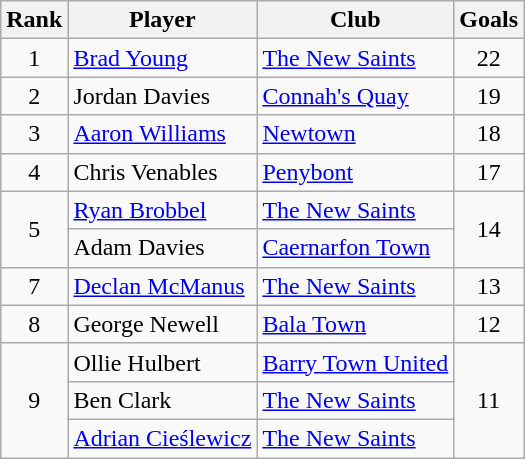<table class="wikitable" style="text-align:center">
<tr>
<th>Rank</th>
<th>Player</th>
<th>Club</th>
<th>Goals</th>
</tr>
<tr>
<td>1</td>
<td align="left"> <a href='#'>Brad Young</a></td>
<td align="left"><a href='#'>The New Saints</a></td>
<td>22</td>
</tr>
<tr>
<td>2</td>
<td align="left"> Jordan Davies</td>
<td align="left"><a href='#'>Connah's Quay</a></td>
<td>19</td>
</tr>
<tr>
<td>3</td>
<td align="left"> <a href='#'>Aaron Williams</a></td>
<td align="left"><a href='#'>Newtown</a></td>
<td>18</td>
</tr>
<tr>
<td>4</td>
<td align="left"> Chris Venables</td>
<td align="left"><a href='#'>Penybont</a></td>
<td>17</td>
</tr>
<tr>
<td rowspan="2">5</td>
<td align="left"> <a href='#'>Ryan Brobbel</a></td>
<td align="left"><a href='#'>The New Saints</a></td>
<td rowspan="2">14</td>
</tr>
<tr>
<td align="left"> Adam Davies</td>
<td align="left"><a href='#'>Caernarfon Town</a></td>
</tr>
<tr>
<td>7</td>
<td align="left"> <a href='#'>Declan McManus</a></td>
<td align="left"><a href='#'>The New Saints</a></td>
<td>13</td>
</tr>
<tr>
<td>8</td>
<td align="left"> George Newell</td>
<td align="left"><a href='#'>Bala Town</a></td>
<td>12</td>
</tr>
<tr>
<td rowspan="4">9</td>
<td align="left"> Ollie Hulbert</td>
<td align="left"><a href='#'>Barry Town United</a></td>
<td rowspan="3">11</td>
</tr>
<tr>
<td align="left"> Ben Clark</td>
<td align="left"><a href='#'>The New Saints</a></td>
</tr>
<tr>
<td align="left"> <a href='#'>Adrian Cieślewicz</a></td>
<td align="left"><a href='#'>The New Saints</a></td>
</tr>
</table>
